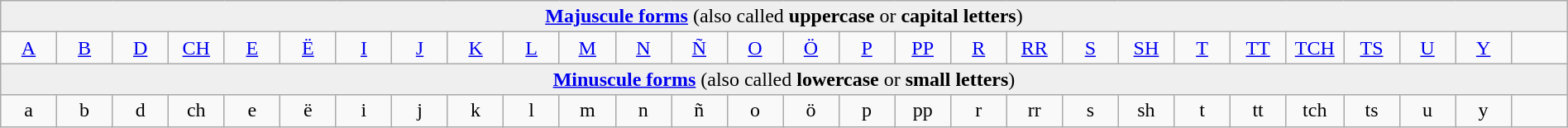<table class="wikitable" style="text-align: center; margin: auto;">
<tr>
<td bgcolor="#EFEFEF" colspan="33"><strong><a href='#'>Majuscule forms</a></strong> (also called <strong>uppercase</strong> or <strong>capital letters</strong>)</td>
</tr>
<tr>
<td width="3%"><a href='#'>A</a></td>
<td width="3%"><a href='#'>B</a></td>
<td width="3%"><a href='#'>D</a></td>
<td width="3%"><a href='#'>CH</a></td>
<td width="3%"><a href='#'>E</a></td>
<td width="3%"><a href='#'>Ë</a></td>
<td width="3%"><a href='#'>I</a></td>
<td width="3%"><a href='#'>J</a></td>
<td width="3%"><a href='#'>K</a></td>
<td width="3%"><a href='#'>L</a></td>
<td width="3%"><a href='#'>M</a></td>
<td width="3%"><a href='#'>N</a></td>
<td width="3%"><a href='#'>Ñ</a></td>
<td width="3%"><a href='#'>O</a></td>
<td width="3%"><a href='#'>Ö</a></td>
<td width="3%"><a href='#'>P</a></td>
<td width="3%"><a href='#'>PP</a></td>
<td width="3%"><a href='#'>R</a></td>
<td width="3%"><a href='#'>RR</a></td>
<td width="3%"><a href='#'>S</a></td>
<td width="3%"><a href='#'>SH</a></td>
<td width="3%"><a href='#'>T</a></td>
<td width="3%"><a href='#'>TT</a></td>
<td width="3%"><a href='#'>TCH</a></td>
<td width="3%"><a href='#'>TS</a></td>
<td width="3%"><a href='#'>U</a></td>
<td width="3%"><a href='#'>Y</a></td>
<td width="3%"><a href='#'></a></td>
</tr>
<tr>
<td bgcolor="#EFEFEF" colspan="33"><strong><a href='#'>Minuscule forms</a></strong> (also called <strong>lowercase</strong> or <strong>small letters</strong>)</td>
</tr>
<tr>
<td>a</td>
<td>b</td>
<td>d</td>
<td>ch</td>
<td>e</td>
<td>ë</td>
<td>i</td>
<td>j</td>
<td>k</td>
<td>l</td>
<td>m</td>
<td>n</td>
<td>ñ</td>
<td>o</td>
<td>ö</td>
<td>p</td>
<td>pp</td>
<td>r</td>
<td>rr</td>
<td>s</td>
<td>sh</td>
<td>t</td>
<td>tt</td>
<td>tch</td>
<td>ts</td>
<td>u</td>
<td>y</td>
<td></td>
</tr>
</table>
